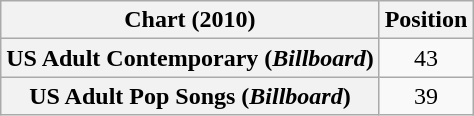<table class="wikitable plainrowheaders" style="text-align:center">
<tr>
<th>Chart (2010)</th>
<th>Position</th>
</tr>
<tr>
<th scope="row">US Adult Contemporary (<em>Billboard</em>)</th>
<td>43</td>
</tr>
<tr>
<th scope="row">US Adult Pop Songs (<em>Billboard</em>)</th>
<td>39</td>
</tr>
</table>
